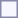<table style="border:1px solid #8888aa; background-color:#f7f8ff; padding:5px; font-size:95%; margin: 0px 12px 12px 0px;">
</table>
